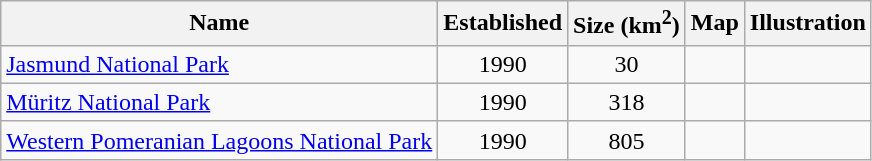<table class="wikitable sortable">
<tr class="hintergrundfarbe5">
<th>Name</th>
<th>Established</th>
<th>Size (km<sup>2</sup>)</th>
<th class="unsortable">Map</th>
<th class="unsortable">Illustration</th>
</tr>
<tr>
<td><a href='#'>Jasmund National Park</a></td>
<td style="text-align:center">1990</td>
<td style="text-align:center">30</td>
<td style="text-align:center; padding:0"><br></td>
<td style="text-align:center; padding:0"></td>
</tr>
<tr>
<td><a href='#'>Müritz National Park</a></td>
<td style="text-align:center">1990</td>
<td style="text-align:center">318</td>
<td style="text-align:center; padding:0"><br></td>
<td style="text-align:center; padding:0"></td>
</tr>
<tr>
<td><a href='#'>Western Pomeranian Lagoons National Park</a></td>
<td style="text-align:center">1990</td>
<td style="text-align:center">805</td>
<td style="text-align:center; padding:0"><br></td>
<td style="text-align:center; padding:0"></td>
</tr>
</table>
